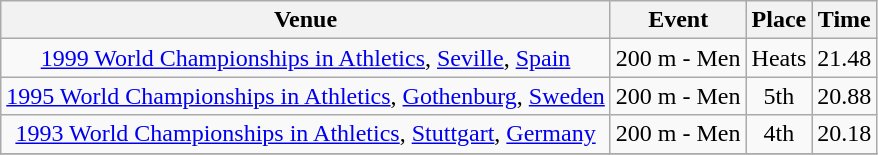<table class="wikitable" style="text-align:center;">
<tr>
<th>Venue</th>
<th>Event</th>
<th>Place</th>
<th>Time</th>
</tr>
<tr>
<td><a href='#'>1999 World Championships in Athletics</a>, <a href='#'>Seville</a>, <a href='#'>Spain</a></td>
<td>200 m - Men</td>
<td>Heats</td>
<td>21.48</td>
</tr>
<tr>
<td><a href='#'>1995 World Championships in Athletics</a>, <a href='#'>Gothenburg</a>, <a href='#'>Sweden</a></td>
<td>200 m - Men</td>
<td>5th</td>
<td>20.88</td>
</tr>
<tr>
<td><a href='#'>1993 World Championships in Athletics</a>, <a href='#'>Stuttgart</a>, <a href='#'>Germany</a></td>
<td>200 m - Men</td>
<td>4th</td>
<td>20.18</td>
</tr>
<tr>
</tr>
</table>
